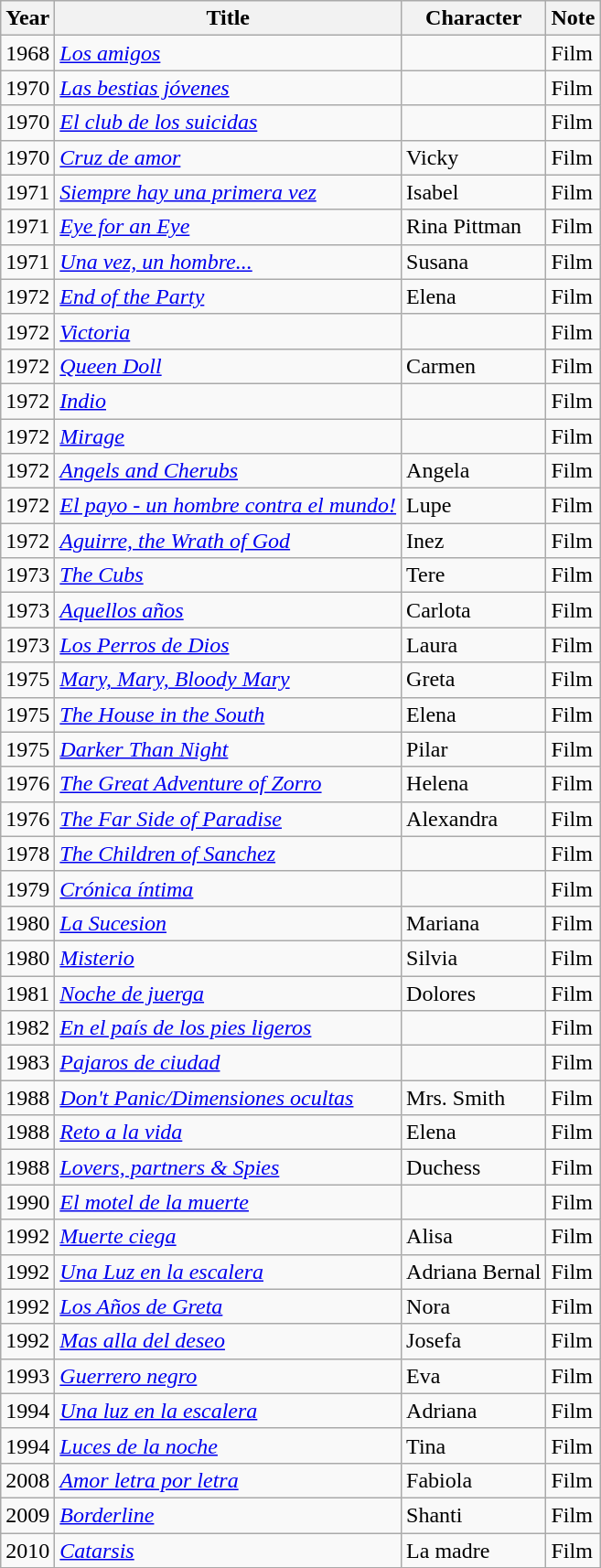<table class="wikitable">
<tr>
<th>Year</th>
<th>Title</th>
<th>Character</th>
<th>Note</th>
</tr>
<tr>
<td>1968</td>
<td><em><a href='#'>Los amigos</a></em></td>
<td></td>
<td>Film</td>
</tr>
<tr>
<td>1970</td>
<td><em><a href='#'>Las bestias jóvenes</a></em></td>
<td></td>
<td>Film</td>
</tr>
<tr>
<td>1970</td>
<td><em><a href='#'>El club de los suicidas</a></em></td>
<td></td>
<td>Film</td>
</tr>
<tr>
<td>1970</td>
<td><em><a href='#'>Cruz de amor</a></em></td>
<td>Vicky</td>
<td>Film</td>
</tr>
<tr>
<td>1971</td>
<td><em><a href='#'>Siempre hay una primera vez</a></em></td>
<td>Isabel</td>
<td>Film</td>
</tr>
<tr>
<td>1971</td>
<td><em><a href='#'>Eye for an Eye</a></em></td>
<td>Rina Pittman</td>
<td>Film</td>
</tr>
<tr>
<td>1971</td>
<td><em><a href='#'>Una vez, un hombre...</a></em></td>
<td>Susana</td>
<td>Film</td>
</tr>
<tr>
<td>1972</td>
<td><em><a href='#'>End of the Party</a></em></td>
<td>Elena</td>
<td>Film</td>
</tr>
<tr>
<td>1972</td>
<td><em><a href='#'>Victoria</a></em></td>
<td></td>
<td>Film</td>
</tr>
<tr>
<td>1972</td>
<td><em><a href='#'>Queen Doll</a></em></td>
<td>Carmen</td>
<td>Film</td>
</tr>
<tr>
<td>1972</td>
<td><em><a href='#'>Indio</a></em></td>
<td></td>
<td>Film</td>
</tr>
<tr>
<td>1972</td>
<td><em><a href='#'>Mirage</a></em></td>
<td></td>
<td>Film</td>
</tr>
<tr>
<td>1972</td>
<td><em><a href='#'>Angels and Cherubs</a></em></td>
<td>Angela</td>
<td>Film</td>
</tr>
<tr>
<td>1972</td>
<td><em><a href='#'>El payo - un hombre contra el mundo!</a></em></td>
<td>Lupe</td>
<td>Film</td>
</tr>
<tr>
<td>1972</td>
<td><em><a href='#'>Aguirre, the Wrath of God</a></em></td>
<td>Inez</td>
<td>Film</td>
</tr>
<tr>
<td>1973</td>
<td><em><a href='#'>The Cubs</a></em></td>
<td>Tere</td>
<td>Film</td>
</tr>
<tr>
<td>1973</td>
<td><em><a href='#'>Aquellos años</a></em></td>
<td>Carlota</td>
<td>Film</td>
</tr>
<tr>
<td>1973</td>
<td><em><a href='#'>Los Perros de Dios</a></em></td>
<td>Laura</td>
<td>Film</td>
</tr>
<tr>
<td>1975</td>
<td><em><a href='#'>Mary, Mary, Bloody Mary</a></em></td>
<td>Greta</td>
<td>Film</td>
</tr>
<tr>
<td>1975</td>
<td><em><a href='#'>The House in the South</a></em></td>
<td>Elena</td>
<td>Film</td>
</tr>
<tr>
<td>1975</td>
<td><em><a href='#'>Darker Than Night</a></em></td>
<td>Pilar</td>
<td>Film</td>
</tr>
<tr>
<td>1976</td>
<td><em><a href='#'>The Great Adventure of Zorro</a></em></td>
<td>Helena</td>
<td>Film</td>
</tr>
<tr>
<td>1976</td>
<td><em><a href='#'>The Far Side of Paradise</a></em></td>
<td>Alexandra</td>
<td>Film</td>
</tr>
<tr>
<td>1978</td>
<td><em><a href='#'>The Children of Sanchez</a></em></td>
<td></td>
<td>Film</td>
</tr>
<tr>
<td>1979</td>
<td><em><a href='#'>Crónica íntima</a></em></td>
<td></td>
<td>Film</td>
</tr>
<tr>
<td>1980</td>
<td><em><a href='#'>La Sucesion</a></em></td>
<td>Mariana</td>
<td>Film</td>
</tr>
<tr>
<td>1980</td>
<td><em><a href='#'>Misterio</a></em></td>
<td>Silvia</td>
<td>Film</td>
</tr>
<tr>
<td>1981</td>
<td><em><a href='#'>Noche de juerga</a></em></td>
<td>Dolores</td>
<td>Film</td>
</tr>
<tr>
<td>1982</td>
<td><em><a href='#'>En el país de los pies ligeros</a></em></td>
<td></td>
<td>Film</td>
</tr>
<tr>
<td>1983</td>
<td><em><a href='#'>Pajaros de ciudad</a></em></td>
<td></td>
<td>Film</td>
</tr>
<tr>
<td>1988</td>
<td><em><a href='#'>Don't Panic/Dimensiones ocultas</a></em></td>
<td>Mrs. Smith</td>
<td>Film</td>
</tr>
<tr>
<td>1988</td>
<td><em><a href='#'>Reto a la vida</a></em></td>
<td>Elena</td>
<td>Film</td>
</tr>
<tr>
<td>1988</td>
<td><em><a href='#'>Lovers, partners & Spies</a></em></td>
<td>Duchess</td>
<td>Film</td>
</tr>
<tr>
<td>1990</td>
<td><em><a href='#'>El motel de la muerte</a></em></td>
<td></td>
<td>Film</td>
</tr>
<tr>
<td>1992</td>
<td><em><a href='#'>Muerte ciega</a></em></td>
<td>Alisa</td>
<td>Film</td>
</tr>
<tr>
<td>1992</td>
<td><em><a href='#'>Una Luz en la escalera</a></em></td>
<td>Adriana Bernal</td>
<td>Film</td>
</tr>
<tr>
<td>1992</td>
<td><em><a href='#'>Los Años de Greta</a></em></td>
<td>Nora</td>
<td>Film</td>
</tr>
<tr>
<td>1992</td>
<td><em><a href='#'>Mas alla del deseo</a></em></td>
<td>Josefa</td>
<td>Film</td>
</tr>
<tr>
<td>1993</td>
<td><em><a href='#'>Guerrero negro</a></em></td>
<td>Eva</td>
<td>Film</td>
</tr>
<tr>
<td>1994</td>
<td><em><a href='#'>Una luz en la escalera</a></em></td>
<td>Adriana</td>
<td>Film</td>
</tr>
<tr>
<td>1994</td>
<td><em><a href='#'>Luces de la noche</a></em></td>
<td>Tina</td>
<td>Film</td>
</tr>
<tr>
<td>2008</td>
<td><em><a href='#'>Amor letra por letra</a></em></td>
<td>Fabiola</td>
<td>Film</td>
</tr>
<tr>
<td>2009</td>
<td><em> <a href='#'>Borderline</a></em></td>
<td>Shanti</td>
<td>Film</td>
</tr>
<tr>
<td>2010</td>
<td><em><a href='#'>Catarsis</a></em></td>
<td>La madre</td>
<td>Film</td>
</tr>
<tr>
</tr>
</table>
